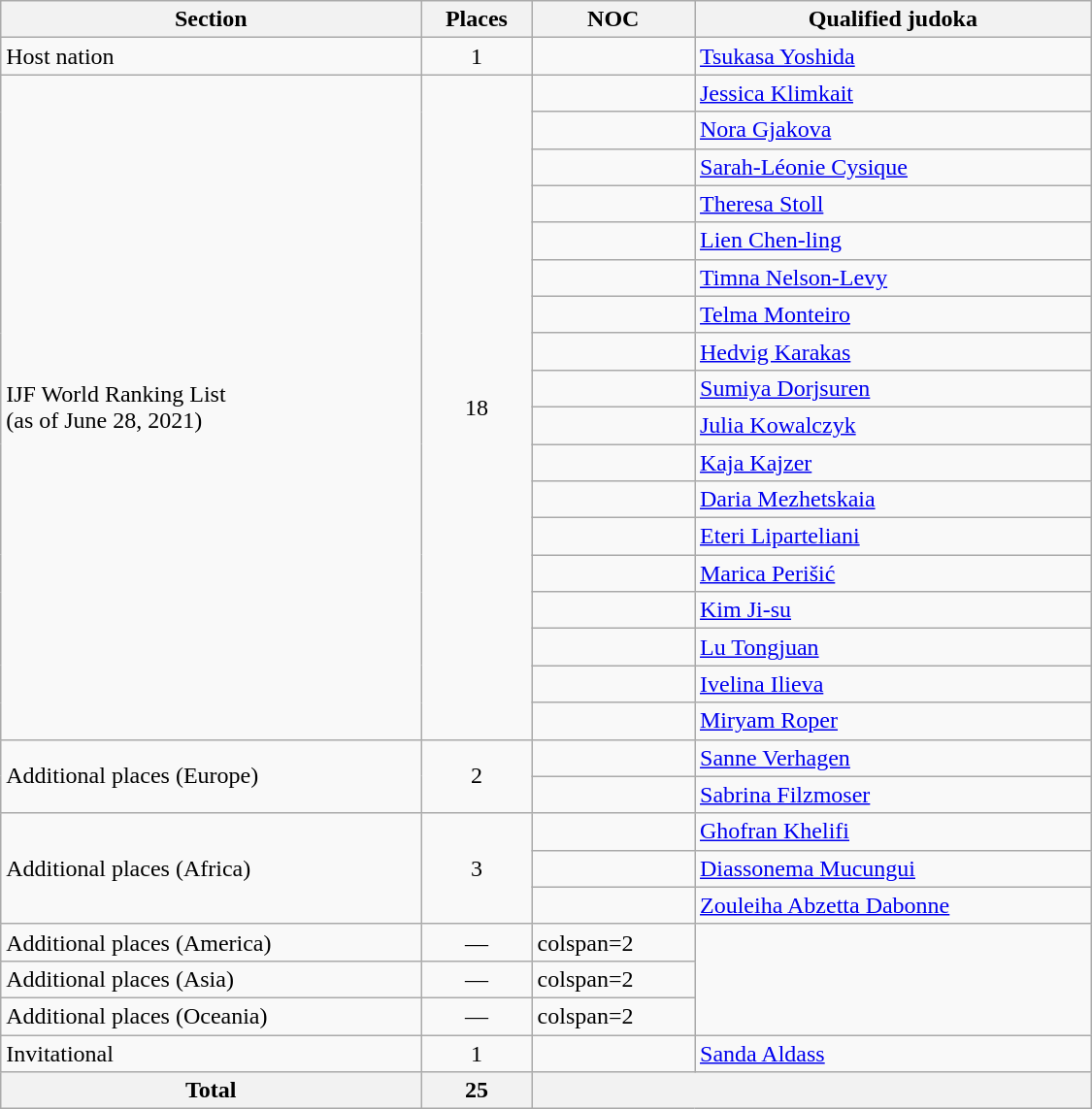<table class="wikitable"  width=750>
<tr>
<th>Section</th>
<th>Places</th>
<th>NOC</th>
<th>Qualified judoka</th>
</tr>
<tr>
<td>Host nation</td>
<td align=center>1</td>
<td></td>
<td><a href='#'>Tsukasa Yoshida</a></td>
</tr>
<tr>
<td rowspan=18>IJF World Ranking List<br>(as of June 28, 2021)</td>
<td rowspan=18 align=center>18</td>
<td></td>
<td><a href='#'>Jessica Klimkait</a></td>
</tr>
<tr>
<td></td>
<td><a href='#'>Nora Gjakova</a></td>
</tr>
<tr>
<td></td>
<td><a href='#'>Sarah-Léonie Cysique</a></td>
</tr>
<tr>
<td></td>
<td><a href='#'>Theresa Stoll</a></td>
</tr>
<tr>
<td></td>
<td><a href='#'>Lien Chen-ling</a></td>
</tr>
<tr>
<td></td>
<td><a href='#'>Timna Nelson-Levy</a></td>
</tr>
<tr>
<td></td>
<td><a href='#'>Telma Monteiro</a></td>
</tr>
<tr>
<td></td>
<td><a href='#'>Hedvig Karakas</a></td>
</tr>
<tr>
<td></td>
<td><a href='#'>Sumiya Dorjsuren</a></td>
</tr>
<tr>
<td></td>
<td><a href='#'>Julia Kowalczyk</a></td>
</tr>
<tr>
<td></td>
<td><a href='#'>Kaja Kajzer</a></td>
</tr>
<tr>
<td></td>
<td><a href='#'>Daria Mezhetskaia</a></td>
</tr>
<tr>
<td></td>
<td><a href='#'>Eteri Liparteliani</a></td>
</tr>
<tr>
<td></td>
<td><a href='#'>Marica Perišić</a></td>
</tr>
<tr>
<td></td>
<td><a href='#'>Kim Ji-su</a></td>
</tr>
<tr>
<td></td>
<td><a href='#'>Lu Tongjuan</a></td>
</tr>
<tr>
<td></td>
<td><a href='#'>Ivelina Ilieva</a></td>
</tr>
<tr>
<td></td>
<td><a href='#'>Miryam Roper</a></td>
</tr>
<tr>
<td rowspan=2>Additional places (Europe)</td>
<td rowspan=2 align=center>2</td>
<td></td>
<td><a href='#'>Sanne Verhagen</a></td>
</tr>
<tr>
<td></td>
<td><a href='#'>Sabrina Filzmoser</a></td>
</tr>
<tr>
<td rowspan=3>Additional places (Africa)</td>
<td rowspan=3 align=center>3</td>
<td></td>
<td><a href='#'>Ghofran Khelifi</a></td>
</tr>
<tr>
<td></td>
<td><a href='#'>Diassonema Mucungui</a></td>
</tr>
<tr>
<td></td>
<td><a href='#'>Zouleiha Abzetta Dabonne</a></td>
</tr>
<tr>
<td rowspan=1>Additional places (America)</td>
<td align=center>—</td>
<td>colspan=2 </td>
</tr>
<tr>
<td>Additional places (Asia)</td>
<td align=center>—</td>
<td>colspan=2 </td>
</tr>
<tr>
<td>Additional places (Oceania)</td>
<td align=center>—</td>
<td>colspan=2 </td>
</tr>
<tr>
<td rowspan=1>Invitational</td>
<td rowspan=1 align=center>1</td>
<td></td>
<td><a href='#'>Sanda Aldass</a></td>
</tr>
<tr>
<th>Total</th>
<th>25</th>
<th colspan=2></th>
</tr>
</table>
